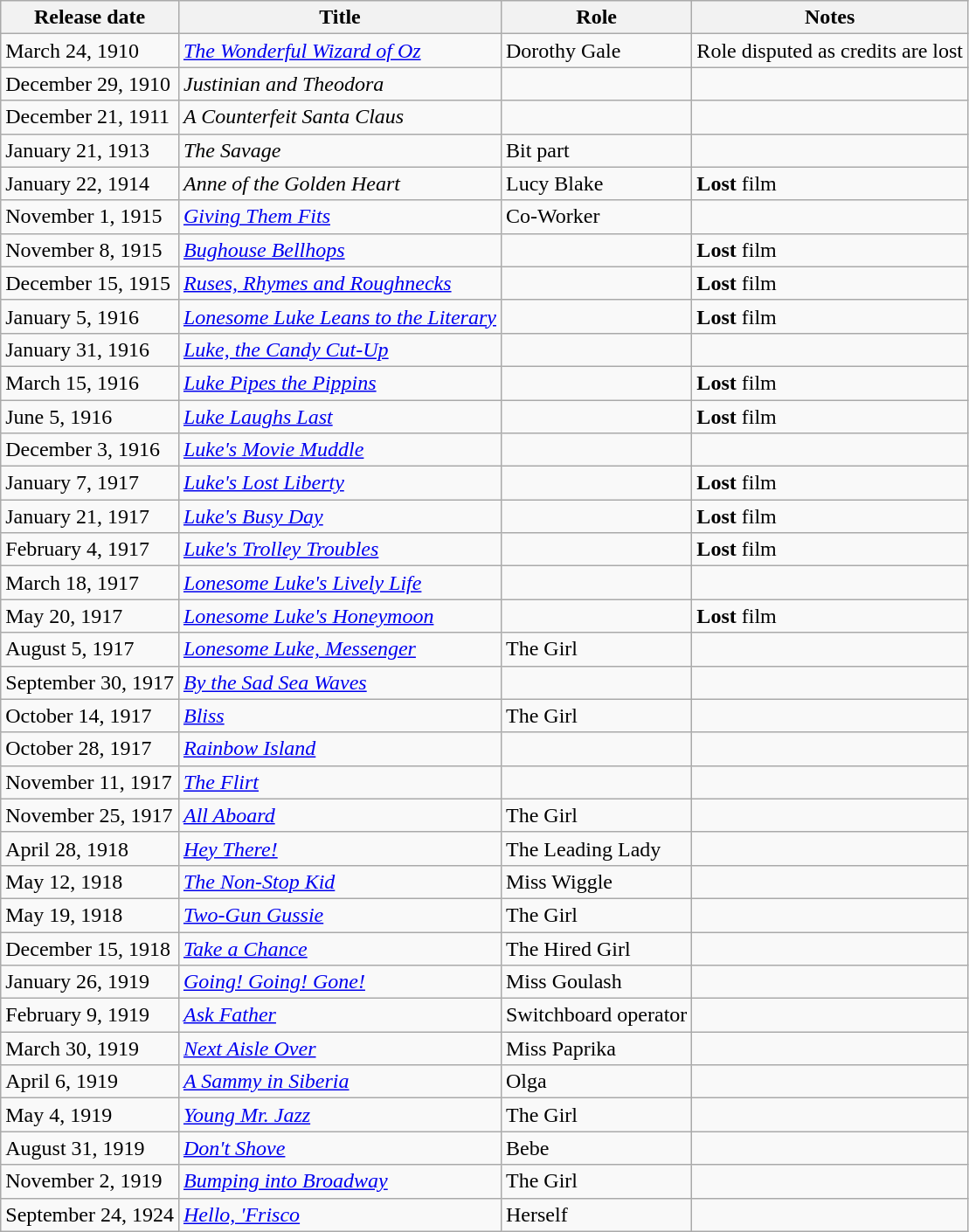<table class="wikitable sortable">
<tr>
<th class="unsortable">Release date</th>
<th>Title</th>
<th>Role</th>
<th class="unsortable">Notes</th>
</tr>
<tr 1909>
<td>March 24, 1910</td>
<td><em><a href='#'>The Wonderful Wizard of Oz</a></em></td>
<td>Dorothy Gale</td>
<td>Role disputed as credits are lost</td>
</tr>
<tr>
<td>December 29, 1910</td>
<td><em>Justinian and Theodora</em></td>
<td></td>
<td></td>
</tr>
<tr>
<td>December 21, 1911</td>
<td><em>A Counterfeit Santa Claus</em></td>
<td></td>
<td></td>
</tr>
<tr>
<td>January 21, 1913</td>
<td><em>The Savage</em></td>
<td>Bit part</td>
<td></td>
</tr>
<tr>
<td>January 22, 1914</td>
<td><em>Anne of the Golden Heart</em></td>
<td>Lucy Blake</td>
<td><strong>Lost</strong> film</td>
</tr>
<tr>
<td>November 1, 1915</td>
<td><em><a href='#'>Giving Them Fits</a></em></td>
<td>Co-Worker</td>
<td></td>
</tr>
<tr>
<td>November 8, 1915</td>
<td><em><a href='#'>Bughouse Bellhops</a></em></td>
<td></td>
<td><strong>Lost</strong> film</td>
</tr>
<tr>
<td>December 15, 1915</td>
<td><em><a href='#'>Ruses, Rhymes and Roughnecks</a></em></td>
<td></td>
<td><strong>Lost</strong> film</td>
</tr>
<tr>
<td>January 5, 1916</td>
<td><em><a href='#'>Lonesome Luke Leans to the Literary</a></em></td>
<td></td>
<td><strong>Lost</strong> film</td>
</tr>
<tr>
<td>January 31, 1916</td>
<td><em><a href='#'>Luke, the Candy Cut-Up</a></em></td>
<td></td>
<td></td>
</tr>
<tr>
<td>March 15, 1916</td>
<td><em><a href='#'>Luke Pipes the Pippins</a></em></td>
<td></td>
<td><strong>Lost</strong> film</td>
</tr>
<tr>
<td>June 5, 1916</td>
<td><em><a href='#'>Luke Laughs Last</a></em></td>
<td></td>
<td><strong>Lost</strong> film</td>
</tr>
<tr>
<td>December 3, 1916</td>
<td><em><a href='#'>Luke's Movie Muddle</a></em></td>
<td></td>
<td></td>
</tr>
<tr>
<td>January 7, 1917</td>
<td><em><a href='#'>Luke's Lost Liberty</a></em></td>
<td></td>
<td><strong>Lost</strong> film</td>
</tr>
<tr>
<td>January 21, 1917</td>
<td><em><a href='#'>Luke's Busy Day</a></em></td>
<td></td>
<td><strong>Lost</strong> film</td>
</tr>
<tr>
<td>February 4, 1917</td>
<td><em><a href='#'>Luke's Trolley Troubles</a></em></td>
<td></td>
<td><strong>Lost</strong> film</td>
</tr>
<tr>
<td>March 18, 1917</td>
<td><em><a href='#'>Lonesome Luke's Lively Life</a></em></td>
<td></td>
<td></td>
</tr>
<tr>
<td>May 20, 1917</td>
<td><em><a href='#'>Lonesome Luke's Honeymoon</a></em></td>
<td></td>
<td><strong>Lost</strong> film</td>
</tr>
<tr>
<td>August 5, 1917</td>
<td><em><a href='#'>Lonesome Luke, Messenger</a></em></td>
<td>The Girl</td>
<td></td>
</tr>
<tr>
<td>September 30, 1917</td>
<td><em><a href='#'>By the Sad Sea Waves</a></em></td>
<td></td>
<td></td>
</tr>
<tr>
<td>October 14, 1917</td>
<td><em><a href='#'>Bliss</a></em></td>
<td>The Girl</td>
<td></td>
</tr>
<tr>
<td>October 28, 1917</td>
<td><em><a href='#'>Rainbow Island</a></em></td>
<td></td>
<td></td>
</tr>
<tr>
<td>November 11, 1917</td>
<td><em><a href='#'>The Flirt</a></em></td>
<td></td>
<td></td>
</tr>
<tr>
<td>November 25, 1917</td>
<td><em><a href='#'>All Aboard</a></em></td>
<td>The Girl</td>
<td></td>
</tr>
<tr>
<td>April 28, 1918</td>
<td><em><a href='#'>Hey There!</a></em></td>
<td>The Leading Lady</td>
<td></td>
</tr>
<tr>
<td>May 12, 1918</td>
<td><em><a href='#'>The Non-Stop Kid</a></em></td>
<td>Miss Wiggle</td>
<td></td>
</tr>
<tr>
<td>May 19, 1918</td>
<td><em><a href='#'>Two-Gun Gussie</a></em></td>
<td>The Girl</td>
<td></td>
</tr>
<tr>
<td>December 15, 1918</td>
<td><em><a href='#'>Take a Chance</a></em></td>
<td>The Hired Girl</td>
<td></td>
</tr>
<tr>
<td>January 26, 1919</td>
<td><em><a href='#'>Going! Going! Gone!</a></em></td>
<td>Miss Goulash</td>
<td></td>
</tr>
<tr>
<td>February 9, 1919</td>
<td><em><a href='#'>Ask Father</a></em></td>
<td>Switchboard operator</td>
<td></td>
</tr>
<tr>
<td>March 30, 1919</td>
<td><em><a href='#'>Next Aisle Over</a></em></td>
<td>Miss Paprika</td>
<td></td>
</tr>
<tr>
<td>April 6, 1919</td>
<td><em><a href='#'>A Sammy in Siberia</a></em></td>
<td>Olga</td>
<td></td>
</tr>
<tr>
<td>May 4, 1919</td>
<td><em><a href='#'>Young Mr. Jazz</a></em></td>
<td>The Girl</td>
<td></td>
</tr>
<tr>
<td>August 31, 1919</td>
<td><em><a href='#'>Don't Shove</a></em></td>
<td>Bebe</td>
<td></td>
</tr>
<tr>
<td>November 2, 1919</td>
<td><em><a href='#'>Bumping into Broadway</a></em></td>
<td>The Girl</td>
<td></td>
</tr>
<tr>
<td>September 24, 1924</td>
<td><em><a href='#'>Hello, 'Frisco</a></em></td>
<td>Herself</td>
<td></td>
</tr>
</table>
